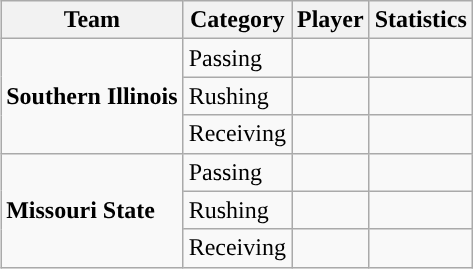<table class="wikitable" style="float: right;">
<tr>
<th>Team</th>
<th>Category</th>
<th>Player</th>
<th>Statistics</th>
</tr>
<tr>
<td rowspan=3><strong>Southern Illinois</strong></td>
<td>Passing</td>
<td></td>
<td></td>
</tr>
<tr>
<td>Rushing</td>
<td></td>
<td></td>
</tr>
<tr>
<td>Receiving</td>
<td></td>
<td></td>
</tr>
<tr>
<td rowspan=3><strong>Missouri State</strong></td>
<td>Passing</td>
<td></td>
<td></td>
</tr>
<tr>
<td>Rushing</td>
<td></td>
<td></td>
</tr>
<tr>
<td>Receiving</td>
<td></td>
<td></td>
</tr>
</table>
